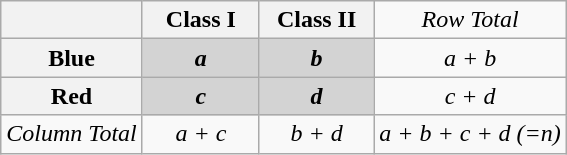<table class="wikitable" style="text-align:center;">
<tr>
<th></th>
<th>   Class I   </th>
<th>  Class II  </th>
<td><em>Row Total</em></td>
</tr>
<tr>
<th scope="row">Blue</th>
<td bgcolor="lightgray"><strong><em>a</em></strong></td>
<td bgcolor="lightgray"><strong><em>b</em></strong></td>
<td><em>a + b</em></td>
</tr>
<tr>
<th scope="row">  Red  </th>
<td bgcolor="lightgray"><strong><em>c</em></strong></td>
<td bgcolor="lightgray"><strong><em>d</em></strong></td>
<td><em>c + d</em></td>
</tr>
<tr>
<td><em>Column Total</em></td>
<td><em>a + c</em></td>
<td><em>b + d</em></td>
<td><em>a + b + c + d (=n)</em></td>
</tr>
</table>
